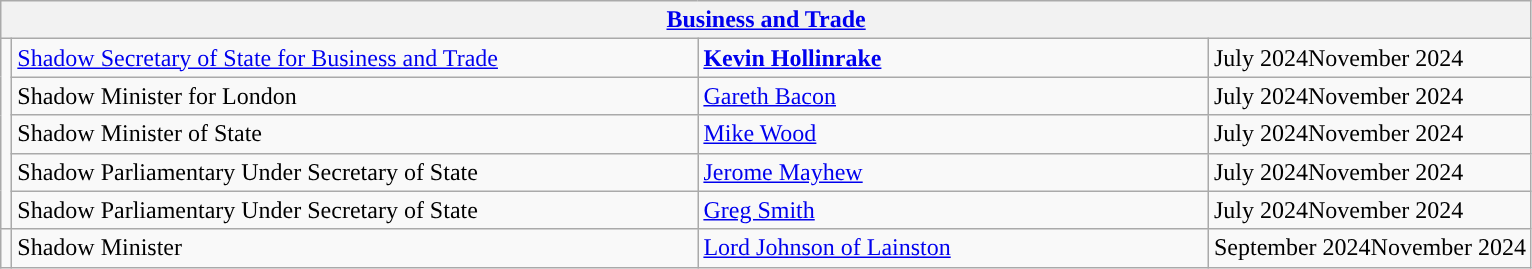<table class="wikitable">
<tr>
<th colspan="5"><a href='#'>Business and Trade</a></th>
</tr>
<tr>
<td rowspan="5" style="background: "></td>
<td style="width: 450px;"><a href='#'>Shadow Secretary of State for Business and Trade</a></td>
<td style="width: 333px;"><strong><a href='#'>Kevin Hollinrake</a></strong></td>
<td>July 2024November 2024</td>
</tr>
<tr>
<td>Shadow Minister for London</td>
<td><a href='#'>Gareth Bacon</a><br></td>
<td>July 2024November 2024</td>
</tr>
<tr>
<td>Shadow Minister of State</td>
<td><a href='#'>Mike Wood</a><br></td>
<td>July 2024November 2024</td>
</tr>
<tr>
<td>Shadow Parliamentary Under Secretary of State</td>
<td><a href='#'>Jerome Mayhew</a></td>
<td>July 2024November 2024</td>
</tr>
<tr>
<td>Shadow Parliamentary Under Secretary of State</td>
<td><a href='#'>Greg Smith</a><br></td>
<td>July 2024November 2024</td>
</tr>
<tr>
<td style="background: "></td>
<td>Shadow Minister</td>
<td><a href='#'>Lord Johnson of Lainston</a></td>
<td>September 2024November 2024</td>
</tr>
</table>
